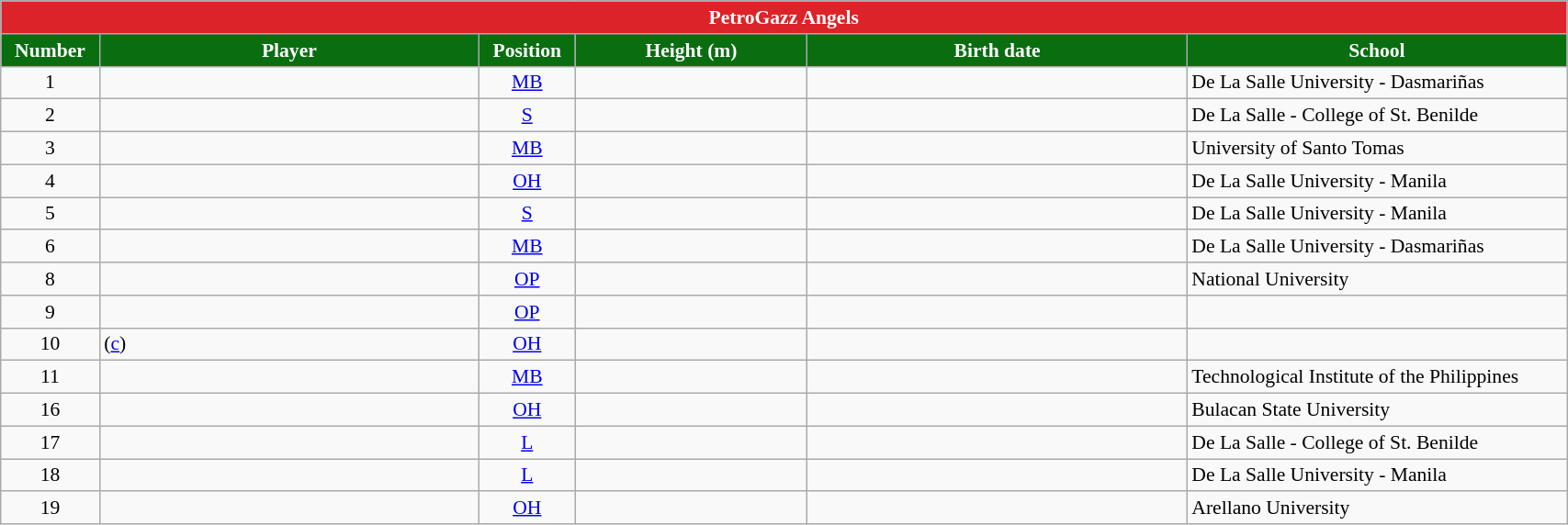<table class="wikitable sortable" style="text-align:center; width:90%; font-size:90%;">
<tr>
<th colspan="8" style= "background:#DC2329; color:white; text-align: center"><strong>PetroGazz Angels</strong></th>
</tr>
<tr>
<th style="width:3em; background:#0A6E11; color:white;">Number</th>
<th style="width:15em; background:#0A6E11; color:white;">Player</th>
<th style="width:3em; background:#0A6E11; color:white;">Position</th>
<th style="width:9em; background:#0A6E11; color:white">Height (m)</th>
<th style="width:15em; background:#0A6E11; color:white;">Birth date</th>
<th style="width:15em; background:#0A6E11; color:white;">School</th>
</tr>
<tr>
<td align=center>1</td>
<td align=left> </td>
<td><a href='#'>MB</a></td>
<td align=center></td>
<td align=right></td>
<td align=left>De La Salle University - Dasmariñas</td>
</tr>
<tr>
<td align=center>2</td>
<td align=left> </td>
<td><a href='#'>S</a></td>
<td align=center></td>
<td align=right></td>
<td align=left>De La Salle - College of St. Benilde</td>
</tr>
<tr>
<td align=center>3</td>
<td align=left> </td>
<td><a href='#'>MB</a></td>
<td align=center></td>
<td align=right></td>
<td align=left>University of Santo Tomas</td>
</tr>
<tr>
<td align=center>4</td>
<td align=left> </td>
<td><a href='#'>OH</a></td>
<td align=center></td>
<td align=right></td>
<td align=left>De La Salle University - Manila</td>
</tr>
<tr>
<td align=center>5</td>
<td align=left> </td>
<td><a href='#'>S</a></td>
<td align=center></td>
<td align=right></td>
<td align=left>De La Salle University - Manila</td>
</tr>
<tr>
<td align=center>6</td>
<td align=left> </td>
<td><a href='#'>MB</a></td>
<td align=center></td>
<td align=right></td>
<td align=left>De La Salle University - Dasmariñas</td>
</tr>
<tr>
<td align=center>8</td>
<td align=left> </td>
<td><a href='#'>OP</a></td>
<td align=center></td>
<td align=right></td>
<td align=left>National University</td>
</tr>
<tr>
<td align=center>9</td>
<td align=left> </td>
<td><a href='#'>OP</a></td>
<td align=center></td>
<td align=right></td>
<td align=left></td>
</tr>
<tr>
<td align=center>10</td>
<td align=left>  (<a href='#'>c</a>)</td>
<td><a href='#'>OH</a></td>
<td align=center></td>
<td align=right></td>
<td align=left></td>
</tr>
<tr>
<td align=center>11</td>
<td align=left> </td>
<td><a href='#'>MB</a></td>
<td align=center></td>
<td align=right></td>
<td align=left>Technological Institute of the Philippines</td>
</tr>
<tr>
<td align=center>16</td>
<td align=left> </td>
<td><a href='#'>OH</a></td>
<td align=center></td>
<td align=right></td>
<td align=left>Bulacan State University</td>
</tr>
<tr>
<td align=center>17</td>
<td align=left> </td>
<td><a href='#'>L</a></td>
<td align=center></td>
<td align=right></td>
<td align=left>De La Salle - College of St. Benilde</td>
</tr>
<tr>
<td align=center>18</td>
<td align=left> </td>
<td><a href='#'>L</a></td>
<td align=center></td>
<td align=right></td>
<td align=left>De La Salle University - Manila</td>
</tr>
<tr>
<td align=center>19</td>
<td align=left> </td>
<td><a href='#'>OH</a></td>
<td align=center></td>
<td align=right></td>
<td align=left>Arellano University</td>
</tr>
</table>
